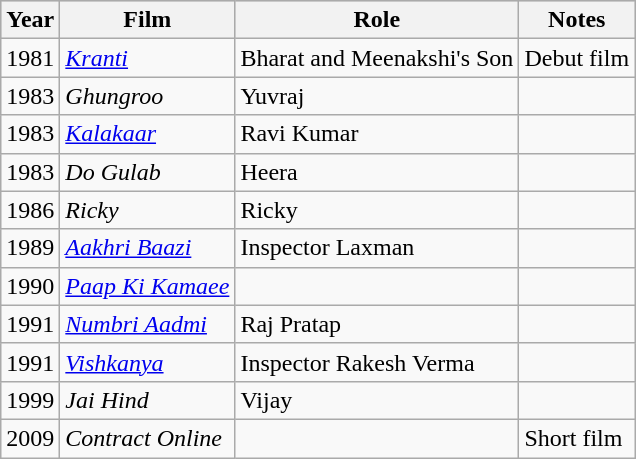<table class="wikitable sortable plainrowheaders">
<tr style="background:#ccc; text-align:center;">
<th scope="col">Year</th>
<th scope="col">Film</th>
<th scope="col">Role</th>
<th scope="col" class="unsortable">Notes</th>
</tr>
<tr>
<td>1981</td>
<td><em><a href='#'>Kranti</a></em></td>
<td>Bharat and Meenakshi's Son</td>
<td>Debut film</td>
</tr>
<tr>
<td>1983</td>
<td><em>Ghungroo</em></td>
<td>Yuvraj</td>
<td></td>
</tr>
<tr>
<td>1983</td>
<td><em><a href='#'>Kalakaar</a></em></td>
<td>Ravi Kumar</td>
<td></td>
</tr>
<tr>
<td>1983</td>
<td><em>Do Gulab</em></td>
<td>Heera</td>
<td></td>
</tr>
<tr>
<td>1986</td>
<td><em>Ricky</em></td>
<td>Ricky</td>
<td></td>
</tr>
<tr>
<td>1989</td>
<td><em><a href='#'>Aakhri Baazi</a></em></td>
<td>Inspector Laxman</td>
<td></td>
</tr>
<tr>
<td>1990</td>
<td><em><a href='#'>Paap Ki Kamaee</a></em></td>
<td></td>
<td></td>
</tr>
<tr>
<td>1991</td>
<td><em><a href='#'>Numbri Aadmi</a></em></td>
<td>Raj Pratap</td>
<td></td>
</tr>
<tr>
<td>1991</td>
<td><em><a href='#'>Vishkanya</a></em></td>
<td>Inspector Rakesh Verma</td>
<td></td>
</tr>
<tr>
<td>1999</td>
<td><em>Jai Hind</em></td>
<td>Vijay</td>
<td></td>
</tr>
<tr>
<td>2009</td>
<td><em>Contract Online</em></td>
<td></td>
<td>Short film</td>
</tr>
</table>
